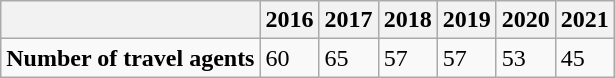<table class="wikitable collapsible autocollapse">
<tr>
<th></th>
<th>2016</th>
<th>2017</th>
<th>2018</th>
<th>2019</th>
<th>2020</th>
<th>2021</th>
</tr>
<tr>
<td><strong>Number of travel agents</strong></td>
<td>60</td>
<td>65</td>
<td>57</td>
<td>57</td>
<td>53</td>
<td>45</td>
</tr>
</table>
